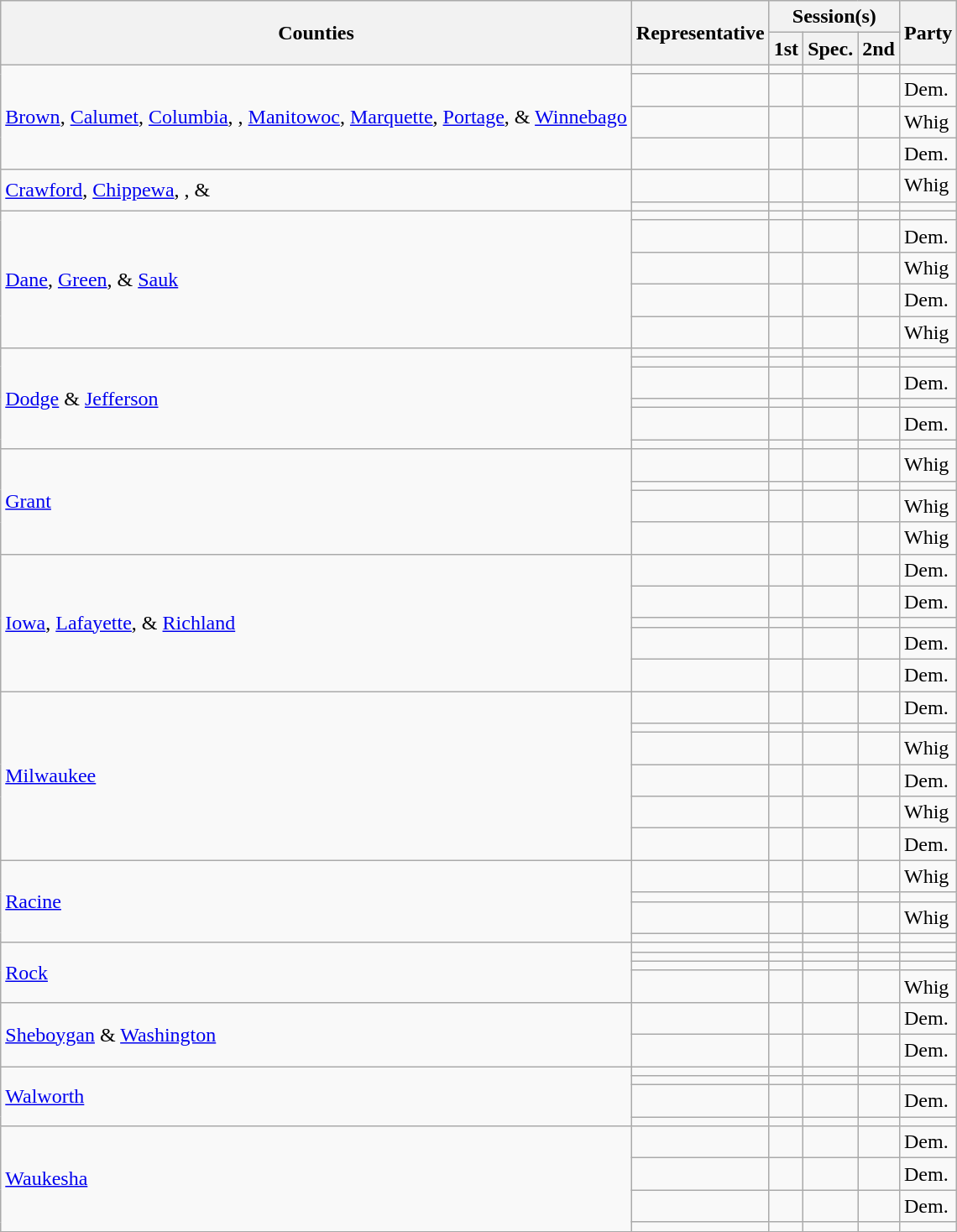<table class="wikitable sortable">
<tr>
<th rowspan="2">Counties</th>
<th rowspan="2">Representative</th>
<th colspan="3">Session(s)</th>
<th rowspan="2">Party</th>
</tr>
<tr>
<th>1st</th>
<th>Spec.</th>
<th>2nd</th>
</tr>
<tr>
<td rowspan="4"><a href='#'>Brown</a>, <a href='#'>Calumet</a>, <a href='#'>Columbia</a>, , <a href='#'>Manitowoc</a>, <a href='#'>Marquette</a>, <a href='#'>Portage</a>, & <a href='#'>Winnebago</a></td>
<td></td>
<td></td>
<td></td>
<td></td>
<td></td>
</tr>
<tr>
<td></td>
<td></td>
<td></td>
<td></td>
<td>Dem.</td>
</tr>
<tr>
<td></td>
<td></td>
<td></td>
<td></td>
<td>Whig</td>
</tr>
<tr>
<td></td>
<td></td>
<td></td>
<td></td>
<td>Dem.</td>
</tr>
<tr>
<td rowspan="2"><a href='#'>Crawford</a>, <a href='#'>Chippewa</a>, , & </td>
<td></td>
<td></td>
<td></td>
<td></td>
<td>Whig</td>
</tr>
<tr>
<td></td>
<td></td>
<td></td>
<td></td>
<td></td>
</tr>
<tr>
<td rowspan="5"><a href='#'>Dane</a>, <a href='#'>Green</a>, & <a href='#'>Sauk</a></td>
<td></td>
<td></td>
<td></td>
<td></td>
<td></td>
</tr>
<tr>
<td></td>
<td></td>
<td></td>
<td></td>
<td>Dem.</td>
</tr>
<tr>
<td></td>
<td></td>
<td></td>
<td></td>
<td>Whig</td>
</tr>
<tr>
<td></td>
<td></td>
<td></td>
<td></td>
<td>Dem.</td>
</tr>
<tr>
<td></td>
<td></td>
<td></td>
<td></td>
<td>Whig</td>
</tr>
<tr>
<td rowspan="6"><a href='#'>Dodge</a> & <a href='#'>Jefferson</a></td>
<td></td>
<td></td>
<td></td>
<td></td>
<td></td>
</tr>
<tr>
<td></td>
<td></td>
<td></td>
<td></td>
<td></td>
</tr>
<tr>
<td></td>
<td></td>
<td></td>
<td></td>
<td>Dem.</td>
</tr>
<tr>
<td></td>
<td></td>
<td></td>
<td></td>
<td></td>
</tr>
<tr>
<td></td>
<td></td>
<td></td>
<td></td>
<td>Dem.</td>
</tr>
<tr>
<td></td>
<td></td>
<td></td>
<td></td>
<td></td>
</tr>
<tr>
<td rowspan="4"><a href='#'>Grant</a></td>
<td></td>
<td></td>
<td></td>
<td></td>
<td>Whig</td>
</tr>
<tr>
<td></td>
<td></td>
<td></td>
<td></td>
<td></td>
</tr>
<tr>
<td></td>
<td></td>
<td></td>
<td></td>
<td>Whig</td>
</tr>
<tr>
<td></td>
<td></td>
<td></td>
<td></td>
<td>Whig</td>
</tr>
<tr>
<td rowspan="5"><a href='#'>Iowa</a>, <a href='#'>Lafayette</a>, & <a href='#'>Richland</a></td>
<td></td>
<td></td>
<td></td>
<td></td>
<td>Dem.</td>
</tr>
<tr>
<td></td>
<td></td>
<td></td>
<td></td>
<td>Dem.</td>
</tr>
<tr>
<td></td>
<td></td>
<td></td>
<td></td>
<td></td>
</tr>
<tr>
<td></td>
<td></td>
<td></td>
<td></td>
<td>Dem.</td>
</tr>
<tr>
<td></td>
<td></td>
<td></td>
<td></td>
<td>Dem.</td>
</tr>
<tr>
<td rowspan="6"><a href='#'>Milwaukee</a></td>
<td></td>
<td></td>
<td></td>
<td></td>
<td>Dem.</td>
</tr>
<tr>
<td></td>
<td></td>
<td></td>
<td></td>
<td></td>
</tr>
<tr>
<td></td>
<td></td>
<td></td>
<td></td>
<td>Whig</td>
</tr>
<tr>
<td></td>
<td></td>
<td></td>
<td></td>
<td>Dem.</td>
</tr>
<tr>
<td></td>
<td></td>
<td></td>
<td></td>
<td>Whig</td>
</tr>
<tr>
<td></td>
<td></td>
<td></td>
<td></td>
<td>Dem.</td>
</tr>
<tr>
<td rowspan="4"><a href='#'>Racine</a></td>
<td></td>
<td></td>
<td></td>
<td></td>
<td>Whig</td>
</tr>
<tr>
<td></td>
<td></td>
<td></td>
<td></td>
<td></td>
</tr>
<tr>
<td></td>
<td></td>
<td></td>
<td></td>
<td>Whig</td>
</tr>
<tr>
<td></td>
<td></td>
<td></td>
<td></td>
<td></td>
</tr>
<tr>
<td rowspan="4"><a href='#'>Rock</a></td>
<td></td>
<td></td>
<td></td>
<td></td>
<td></td>
</tr>
<tr>
<td></td>
<td></td>
<td></td>
<td></td>
<td></td>
</tr>
<tr>
<td></td>
<td></td>
<td></td>
<td></td>
<td></td>
</tr>
<tr>
<td></td>
<td></td>
<td></td>
<td></td>
<td>Whig</td>
</tr>
<tr>
<td rowspan="2"><a href='#'>Sheboygan</a> & <a href='#'>Washington</a></td>
<td></td>
<td></td>
<td></td>
<td></td>
<td>Dem.</td>
</tr>
<tr>
<td></td>
<td></td>
<td></td>
<td></td>
<td>Dem.</td>
</tr>
<tr>
<td rowspan="4"><a href='#'>Walworth</a></td>
<td></td>
<td></td>
<td></td>
<td></td>
<td></td>
</tr>
<tr>
<td></td>
<td></td>
<td></td>
<td></td>
<td></td>
</tr>
<tr>
<td></td>
<td></td>
<td></td>
<td></td>
<td>Dem.</td>
</tr>
<tr>
<td></td>
<td></td>
<td></td>
<td></td>
<td></td>
</tr>
<tr>
<td rowspan="4"><a href='#'>Waukesha</a></td>
<td></td>
<td></td>
<td></td>
<td></td>
<td>Dem.</td>
</tr>
<tr>
<td></td>
<td></td>
<td></td>
<td></td>
<td>Dem.</td>
</tr>
<tr>
<td></td>
<td></td>
<td></td>
<td></td>
<td>Dem.</td>
</tr>
<tr>
<td></td>
<td></td>
<td></td>
<td></td>
<td></td>
</tr>
</table>
